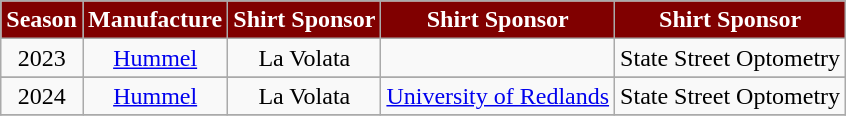<table class="wikitable" style="text-align: center;">
<tr>
<th style="background-color:maroon; color:white; border:3px ##;" scope="col">Season</th>
<th style="background-color:maroon; color:white; border:3px ##;" scope="col">Manufacture</th>
<th style="background-color:maroon; color:white; border:3px ##;" scope="col">Shirt Sponsor </th>
<th style="background-color:maroon; color:white; border:3px ##;" scope="col">Shirt Sponsor </th>
<th style="background-color:maroon; color:white; border:3px ##;" scope="col">Shirt Sponsor </th>
</tr>
<tr>
<td>2023</td>
<td><a href='#'>Hummel</a></td>
<td>La Volata</td>
<td></td>
<td>State Street Optometry</td>
</tr>
<tr>
</tr>
<tr>
<td>2024</td>
<td><a href='#'>Hummel</a></td>
<td>La Volata</td>
<td><a href='#'>University of Redlands</a></td>
<td>State Street Optometry</td>
</tr>
<tr>
</tr>
</table>
